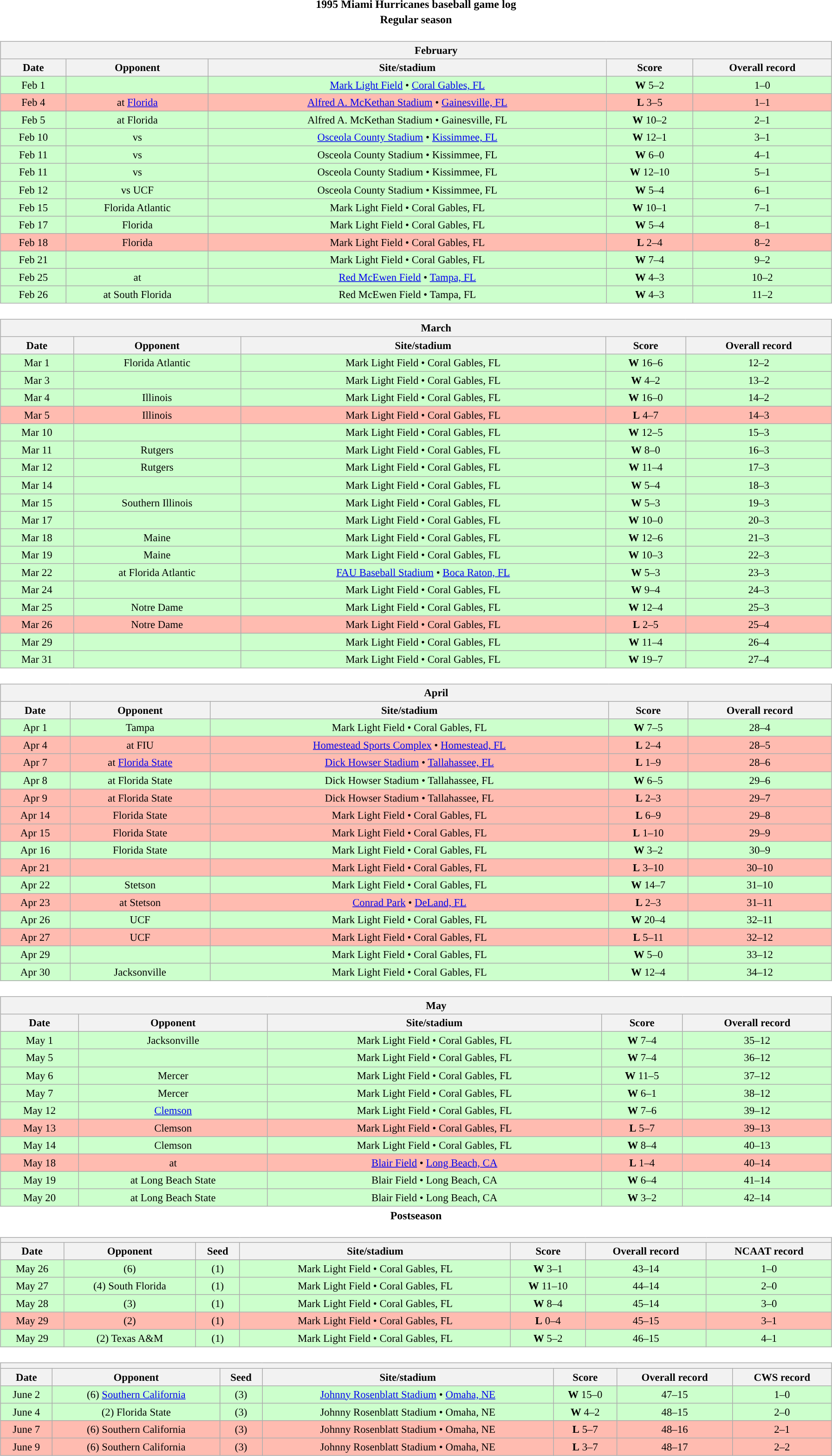<table class="toccolours" width=95% style="margin:1.5em auto; text-align:center;">
<tr>
<th colspan=2>1995 Miami Hurricanes baseball game log</th>
</tr>
<tr>
<th colspan=2>Regular season</th>
</tr>
<tr valign="top">
<td><br><table class="wikitable collapsible collapsed" style="margin:auto; font-size:95%; width:100%">
<tr>
<th colspan=11 style="padding-left:4em;">February</th>
</tr>
<tr>
<th>Date</th>
<th>Opponent</th>
<th>Site/stadium</th>
<th>Score</th>
<th>Overall record</th>
</tr>
<tr bgcolor=ccffcc>
<td>Feb 1</td>
<td></td>
<td><a href='#'>Mark Light Field</a> • <a href='#'>Coral Gables, FL</a></td>
<td><strong>W</strong> 5–2</td>
<td>1–0</td>
</tr>
<tr bgcolor=ffbbb>
<td>Feb 4</td>
<td>at <a href='#'>Florida</a></td>
<td><a href='#'>Alfred A. McKethan Stadium</a> • <a href='#'>Gainesville, FL</a></td>
<td><strong>L</strong> 3–5</td>
<td>1–1</td>
</tr>
<tr bgcolor=ccffcc>
<td>Feb 5</td>
<td>at Florida</td>
<td>Alfred A. McKethan Stadium • Gainesville, FL</td>
<td><strong>W</strong> 10–2</td>
<td>2–1</td>
</tr>
<tr bgcolor=ccffcc>
<td>Feb 10</td>
<td>vs </td>
<td><a href='#'>Osceola County Stadium</a> • <a href='#'>Kissimmee, FL</a></td>
<td><strong>W</strong> 12–1</td>
<td>3–1</td>
</tr>
<tr bgcolor=ccffcc>
<td>Feb 11</td>
<td>vs </td>
<td>Osceola County Stadium • Kissimmee, FL</td>
<td><strong>W</strong> 6–0</td>
<td>4–1</td>
</tr>
<tr bgcolor=ccffcc>
<td>Feb 11</td>
<td>vs </td>
<td>Osceola County Stadium • Kissimmee, FL</td>
<td><strong>W</strong> 12–10</td>
<td>5–1</td>
</tr>
<tr bgcolor=ccffcc>
<td>Feb 12</td>
<td>vs UCF</td>
<td>Osceola County Stadium • Kissimmee, FL</td>
<td><strong>W</strong> 5–4</td>
<td>6–1</td>
</tr>
<tr bgcolor=ccffcc>
<td>Feb 15</td>
<td>Florida Atlantic</td>
<td>Mark Light Field • Coral Gables, FL</td>
<td><strong>W</strong> 10–1</td>
<td>7–1</td>
</tr>
<tr bgcolor=ccffcc>
<td>Feb 17</td>
<td>Florida</td>
<td>Mark Light Field • Coral Gables, FL</td>
<td><strong>W</strong> 5–4</td>
<td>8–1</td>
</tr>
<tr bgcolor=ffbbb>
<td>Feb 18</td>
<td>Florida</td>
<td>Mark Light Field • Coral Gables, FL</td>
<td><strong>L</strong> 2–4</td>
<td>8–2</td>
</tr>
<tr bgcolor=ccffcc>
<td>Feb 21</td>
<td></td>
<td>Mark Light Field • Coral Gables, FL</td>
<td><strong>W</strong> 7–4</td>
<td>9–2</td>
</tr>
<tr bgcolor=ccffcc>
<td>Feb 25</td>
<td>at </td>
<td><a href='#'>Red McEwen Field</a> • <a href='#'>Tampa, FL</a></td>
<td><strong>W</strong> 4–3</td>
<td>10–2</td>
</tr>
<tr bgcolor=ccffcc>
<td>Feb 26</td>
<td>at South Florida</td>
<td>Red McEwen Field • Tampa, FL</td>
<td><strong>W</strong> 4–3</td>
<td>11–2</td>
</tr>
</table>
</td>
</tr>
<tr valign="top">
<td><br><table class="wikitable collapsible collapsed" style="margin:auto; font-size:95%; width:100%">
<tr>
<th colspan=11 style="padding-left:4em;">March</th>
</tr>
<tr>
<th>Date</th>
<th>Opponent</th>
<th>Site/stadium</th>
<th>Score</th>
<th>Overall record</th>
</tr>
<tr bgcolor=ccffcc>
<td>Mar 1</td>
<td>Florida Atlantic</td>
<td>Mark Light Field • Coral Gables, FL</td>
<td><strong>W</strong> 16–6</td>
<td>12–2</td>
</tr>
<tr bgcolor=ccffcc>
<td>Mar 3</td>
<td></td>
<td>Mark Light Field • Coral Gables, FL</td>
<td><strong>W</strong> 4–2</td>
<td>13–2</td>
</tr>
<tr bgcolor=ccffcc>
<td>Mar 4</td>
<td>Illinois</td>
<td>Mark Light Field • Coral Gables, FL</td>
<td><strong>W</strong> 16–0</td>
<td>14–2</td>
</tr>
<tr bgcolor=ffbbb>
<td>Mar 5</td>
<td>Illinois</td>
<td>Mark Light Field • Coral Gables, FL</td>
<td><strong>L</strong> 4–7</td>
<td>14–3</td>
</tr>
<tr bgcolor=ccffcc>
<td>Mar 10</td>
<td></td>
<td>Mark Light Field • Coral Gables, FL</td>
<td><strong>W</strong> 12–5</td>
<td>15–3</td>
</tr>
<tr bgcolor=ccffcc>
<td>Mar 11</td>
<td>Rutgers</td>
<td>Mark Light Field • Coral Gables, FL</td>
<td><strong>W</strong> 8–0</td>
<td>16–3</td>
</tr>
<tr bgcolor=ccffcc>
<td>Mar 12</td>
<td>Rutgers</td>
<td>Mark Light Field • Coral Gables, FL</td>
<td><strong>W</strong> 11–4</td>
<td>17–3</td>
</tr>
<tr bgcolor=ccffcc>
<td>Mar 14</td>
<td></td>
<td>Mark Light Field • Coral Gables, FL</td>
<td><strong>W</strong> 5–4</td>
<td>18–3</td>
</tr>
<tr bgcolor=ccffcc>
<td>Mar 15</td>
<td>Southern Illinois</td>
<td>Mark Light Field • Coral Gables, FL</td>
<td><strong>W</strong> 5–3</td>
<td>19–3</td>
</tr>
<tr bgcolor=ccffcc>
<td>Mar 17</td>
<td></td>
<td>Mark Light Field • Coral Gables, FL</td>
<td><strong>W</strong> 10–0</td>
<td>20–3</td>
</tr>
<tr bgcolor=ccffcc>
<td>Mar 18</td>
<td>Maine</td>
<td>Mark Light Field • Coral Gables, FL</td>
<td><strong>W</strong> 12–6</td>
<td>21–3</td>
</tr>
<tr bgcolor=ccffcc>
<td>Mar 19</td>
<td>Maine</td>
<td>Mark Light Field • Coral Gables, FL</td>
<td><strong>W</strong> 10–3</td>
<td>22–3</td>
</tr>
<tr bgcolor=ccffcc>
<td>Mar 22</td>
<td>at Florida Atlantic</td>
<td><a href='#'>FAU Baseball Stadium</a> • <a href='#'>Boca Raton, FL</a></td>
<td><strong>W</strong> 5–3</td>
<td>23–3</td>
</tr>
<tr bgcolor=ccffcc>
<td>Mar 24</td>
<td></td>
<td>Mark Light Field • Coral Gables, FL</td>
<td><strong>W</strong> 9–4</td>
<td>24–3</td>
</tr>
<tr bgcolor=ccffcc>
<td>Mar 25</td>
<td>Notre Dame</td>
<td>Mark Light Field • Coral Gables, FL</td>
<td><strong>W</strong> 12–4</td>
<td>25–3</td>
</tr>
<tr bgcolor=ffbbb>
<td>Mar 26</td>
<td>Notre Dame</td>
<td>Mark Light Field • Coral Gables, FL</td>
<td><strong>L</strong> 2–5</td>
<td>25–4</td>
</tr>
<tr bgcolor=ccffcc>
<td>Mar 29</td>
<td></td>
<td>Mark Light Field • Coral Gables, FL</td>
<td><strong>W</strong> 11–4</td>
<td>26–4</td>
</tr>
<tr bgcolor=ccffcc>
<td>Mar 31</td>
<td></td>
<td>Mark Light Field • Coral Gables, FL</td>
<td><strong>W</strong> 19–7</td>
<td>27–4</td>
</tr>
</table>
</td>
</tr>
<tr>
<td><br><table class="wikitable collapsible collapsed" style="margin:auto; font-size:95%; width:100%">
<tr>
<th colspan=11 style="padding-left:4em;">April</th>
</tr>
<tr>
<th>Date</th>
<th>Opponent</th>
<th>Site/stadium</th>
<th>Score</th>
<th>Overall record</th>
</tr>
<tr bgcolor=ccffcc>
<td>Apr 1</td>
<td>Tampa</td>
<td>Mark Light Field • Coral Gables, FL</td>
<td><strong>W</strong> 7–5</td>
<td>28–4</td>
</tr>
<tr bgcolor=ffbbb>
<td>Apr 4</td>
<td>at FIU</td>
<td><a href='#'>Homestead Sports Complex</a> • <a href='#'>Homestead, FL</a></td>
<td><strong>L</strong> 2–4</td>
<td>28–5</td>
</tr>
<tr bgcolor=ffbbb>
<td>Apr 7</td>
<td>at <a href='#'>Florida State</a></td>
<td><a href='#'>Dick Howser Stadium</a> • <a href='#'>Tallahassee, FL</a></td>
<td><strong>L</strong> 1–9</td>
<td>28–6</td>
</tr>
<tr bgcolor=ccffcc>
<td>Apr 8</td>
<td>at Florida State</td>
<td>Dick Howser Stadium • Tallahassee, FL</td>
<td><strong>W</strong> 6–5</td>
<td>29–6</td>
</tr>
<tr bgcolor=ffbbb>
<td>Apr 9</td>
<td>at Florida State</td>
<td>Dick Howser Stadium • Tallahassee, FL</td>
<td><strong>L</strong> 2–3</td>
<td>29–7</td>
</tr>
<tr bgcolor=ffbbb>
<td>Apr 14</td>
<td>Florida State</td>
<td>Mark Light Field • Coral Gables, FL</td>
<td><strong>L</strong> 6–9</td>
<td>29–8</td>
</tr>
<tr bgcolor=ffbbb>
<td>Apr 15</td>
<td>Florida State</td>
<td>Mark Light Field • Coral Gables, FL</td>
<td><strong>L</strong> 1–10</td>
<td>29–9</td>
</tr>
<tr bgcolor=ccffcc>
<td>Apr 16</td>
<td>Florida State</td>
<td>Mark Light Field • Coral Gables, FL</td>
<td><strong>W</strong> 3–2</td>
<td>30–9</td>
</tr>
<tr bgcolor=ffbbb>
<td>Apr 21</td>
<td></td>
<td>Mark Light Field • Coral Gables, FL</td>
<td><strong>L</strong> 3–10</td>
<td>30–10</td>
</tr>
<tr bgcolor=ccffcc>
<td>Apr 22</td>
<td>Stetson</td>
<td>Mark Light Field • Coral Gables, FL</td>
<td><strong>W</strong> 14–7</td>
<td>31–10</td>
</tr>
<tr bgcolor=ffbbb>
<td>Apr 23</td>
<td>at Stetson</td>
<td><a href='#'>Conrad Park</a> • <a href='#'>DeLand, FL</a></td>
<td><strong>L</strong> 2–3</td>
<td>31–11</td>
</tr>
<tr bgcolor=ccffcc>
<td>Apr 26</td>
<td>UCF</td>
<td>Mark Light Field • Coral Gables, FL</td>
<td><strong>W</strong> 20–4</td>
<td>32–11</td>
</tr>
<tr bgcolor=ffbbb>
<td>Apr 27</td>
<td>UCF</td>
<td>Mark Light Field • Coral Gables, FL</td>
<td><strong>L</strong> 5–11</td>
<td>32–12</td>
</tr>
<tr bgcolor=ccffcc>
<td>Apr 29</td>
<td></td>
<td>Mark Light Field • Coral Gables, FL</td>
<td><strong>W</strong> 5–0</td>
<td>33–12</td>
</tr>
<tr bgcolor=ccffcc>
<td>Apr 30</td>
<td>Jacksonville</td>
<td>Mark Light Field • Coral Gables, FL</td>
<td><strong>W</strong> 12–4</td>
<td>34–12</td>
</tr>
</table>
</td>
</tr>
<tr>
<td><br><table class="wikitable collapsible collapsed" style="margin:auto; font-size:95%; width:100%">
<tr>
<th colspan=11 style="padding-left:4em;">May</th>
</tr>
<tr>
<th>Date</th>
<th>Opponent</th>
<th>Site/stadium</th>
<th>Score</th>
<th>Overall record</th>
</tr>
<tr bgcolor=ccffcc>
<td>May 1</td>
<td>Jacksonville</td>
<td>Mark Light Field • Coral Gables, FL</td>
<td><strong>W</strong> 7–4</td>
<td>35–12</td>
</tr>
<tr bgcolor=ccffcc>
<td>May 5</td>
<td></td>
<td>Mark Light Field • Coral Gables, FL</td>
<td><strong>W</strong> 7–4</td>
<td>36–12</td>
</tr>
<tr bgcolor=ccffcc>
<td>May 6</td>
<td>Mercer</td>
<td>Mark Light Field • Coral Gables, FL</td>
<td><strong>W</strong> 11–5</td>
<td>37–12</td>
</tr>
<tr bgcolor=ccffcc>
<td>May 7</td>
<td>Mercer</td>
<td>Mark Light Field • Coral Gables, FL</td>
<td><strong>W</strong> 6–1</td>
<td>38–12</td>
</tr>
<tr bgcolor=ccffcc>
<td>May 12</td>
<td><a href='#'>Clemson</a></td>
<td>Mark Light Field • Coral Gables, FL</td>
<td><strong>W</strong> 7–6</td>
<td>39–12</td>
</tr>
<tr bgcolor=ffbbb>
<td>May 13</td>
<td>Clemson</td>
<td>Mark Light Field • Coral Gables, FL</td>
<td><strong>L</strong> 5–7</td>
<td>39–13</td>
</tr>
<tr bgcolor=ccffcc>
<td>May 14</td>
<td>Clemson</td>
<td>Mark Light Field • Coral Gables, FL</td>
<td><strong>W</strong> 8–4</td>
<td>40–13</td>
</tr>
<tr bgcolor=ffbbb>
<td>May 18</td>
<td>at </td>
<td><a href='#'>Blair Field</a> • <a href='#'>Long Beach, CA</a></td>
<td><strong>L</strong> 1–4</td>
<td>40–14</td>
</tr>
<tr bgcolor=ccffcc>
<td>May 19</td>
<td>at Long Beach State</td>
<td>Blair Field • Long Beach, CA</td>
<td><strong>W</strong> 6–4</td>
<td>41–14</td>
</tr>
<tr bgcolor=ccffcc>
<td>May 20</td>
<td>at Long Beach State</td>
<td>Blair Field • Long Beach, CA</td>
<td><strong>W</strong> 3–2</td>
<td>42–14</td>
</tr>
</table>
</td>
</tr>
<tr>
<th colspan=2>Postseason</th>
</tr>
<tr valign="top">
<td><br><table class="wikitable collapsible collapsed" style="margin:auto; font-size:95%; width:100%">
<tr>
<th colspan=11 style="padding-left:4em;"><a href='#'></a></th>
</tr>
<tr>
<th>Date</th>
<th>Opponent</th>
<th>Seed</th>
<th>Site/stadium</th>
<th>Score</th>
<th>Overall record</th>
<th>NCAAT record</th>
</tr>
<tr bgcolor=ccffcc>
<td>May 26</td>
<td>(6) </td>
<td>(1)</td>
<td>Mark Light Field • Coral Gables, FL</td>
<td><strong>W</strong> 3–1</td>
<td>43–14</td>
<td>1–0</td>
</tr>
<tr bgcolor=ccffcc>
<td>May 27</td>
<td>(4) South Florida</td>
<td>(1)</td>
<td>Mark Light Field • Coral Gables, FL</td>
<td><strong>W</strong> 11–10</td>
<td>44–14</td>
<td>2–0</td>
</tr>
<tr bgcolor=ccffcc>
<td>May 28</td>
<td>(3) </td>
<td>(1)</td>
<td>Mark Light Field • Coral Gables, FL</td>
<td><strong>W</strong> 8–4</td>
<td>45–14</td>
<td>3–0</td>
</tr>
<tr bgcolor=ffbbb>
<td>May 29</td>
<td>(2) </td>
<td>(1)</td>
<td>Mark Light Field • Coral Gables, FL</td>
<td><strong>L</strong> 0–4</td>
<td>45–15</td>
<td>3–1</td>
</tr>
<tr bgcolor=ccffcc>
<td>May 29</td>
<td>(2) Texas A&M</td>
<td>(1)</td>
<td>Mark Light Field • Coral Gables, FL</td>
<td><strong>W</strong> 5–2</td>
<td>46–15</td>
<td>4–1</td>
</tr>
</table>
</td>
</tr>
<tr valign="top">
<td><br><table class="wikitable collapsible collapsed" style="margin:auto; font-size:95%; width:100%">
<tr>
<th colspan=11 style="padding-left:4em; "><a href='#'></a></th>
</tr>
<tr>
<th>Date</th>
<th>Opponent</th>
<th>Seed</th>
<th>Site/stadium</th>
<th>Score</th>
<th>Overall record</th>
<th>CWS record</th>
</tr>
<tr bgcolor=ccffcc>
<td>June 2</td>
<td>(6) <a href='#'>Southern California</a></td>
<td>(3)</td>
<td><a href='#'>Johnny Rosenblatt Stadium</a> • <a href='#'>Omaha, NE</a></td>
<td><strong>W</strong> 15–0</td>
<td>47–15</td>
<td>1–0</td>
</tr>
<tr bgcolor=ccffcc>
<td>June 4</td>
<td>(2) Florida State</td>
<td>(3)</td>
<td>Johnny Rosenblatt Stadium • Omaha, NE</td>
<td><strong>W</strong> 4–2</td>
<td>48–15</td>
<td>2–0</td>
</tr>
<tr bgcolor=ffbbb>
<td>June 7</td>
<td>(6) Southern California</td>
<td>(3)</td>
<td>Johnny Rosenblatt Stadium • Omaha, NE</td>
<td><strong>L</strong> 5–7</td>
<td>48–16</td>
<td>2–1</td>
</tr>
<tr bgcolor=ffbbb>
<td>June 9</td>
<td>(6) Southern California</td>
<td>(3)</td>
<td>Johnny Rosenblatt Stadium • Omaha, NE</td>
<td><strong>L</strong> 3–7</td>
<td>48–17</td>
<td>2–2</td>
</tr>
</table>
</td>
</tr>
</table>
